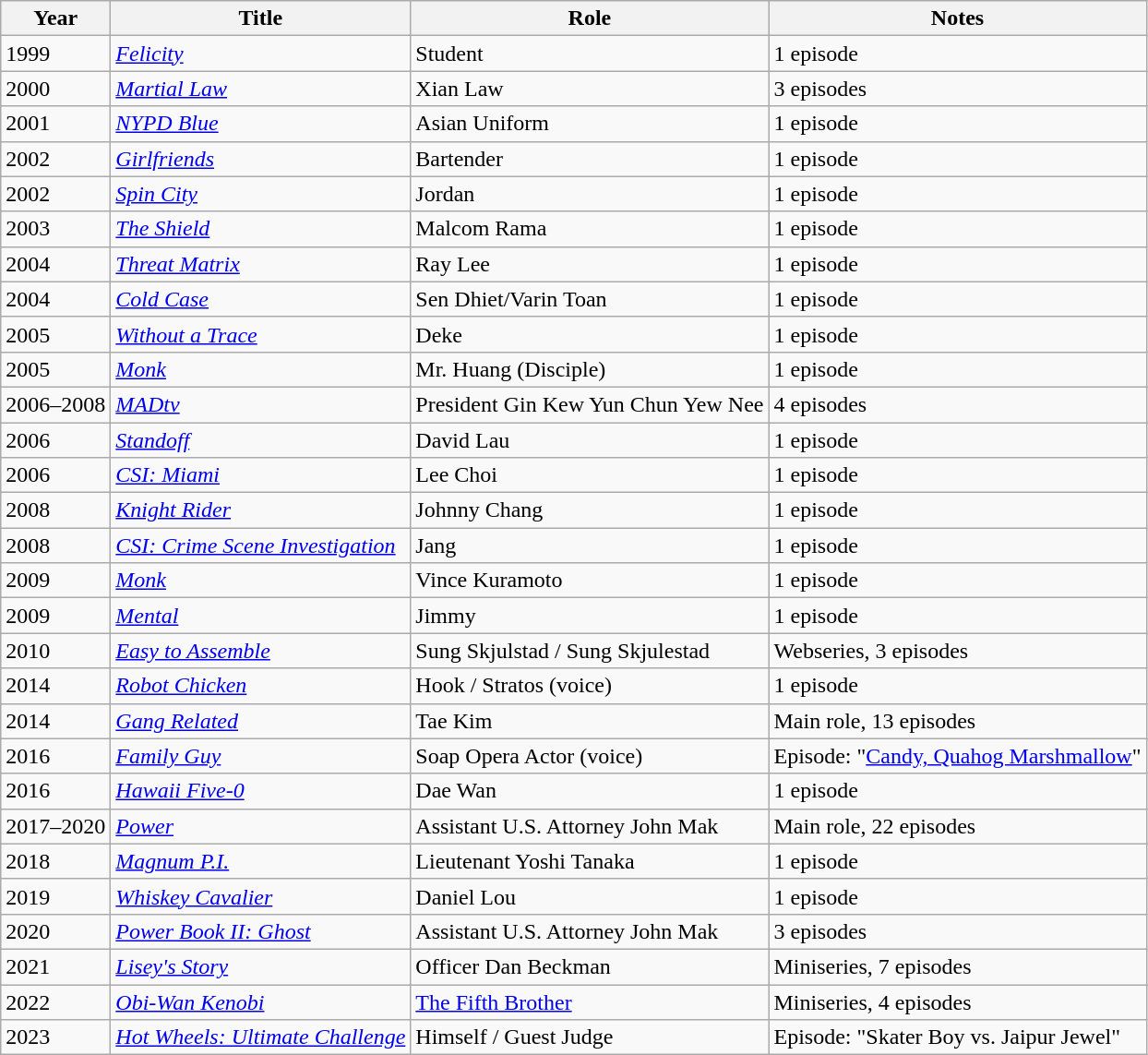<table class="wikitable sortable">
<tr>
<th>Year</th>
<th>Title</th>
<th>Role</th>
<th class="unsortable">Notes</th>
</tr>
<tr>
<td>1999</td>
<td><em><a href='#'>Felicity</a></em></td>
<td>Student</td>
<td>1 episode</td>
</tr>
<tr>
<td>2000</td>
<td><em><a href='#'>Martial Law</a></em></td>
<td>Xian Law</td>
<td>3 episodes</td>
</tr>
<tr>
<td>2001</td>
<td><em><a href='#'>NYPD Blue</a></em></td>
<td>Asian Uniform</td>
<td>1 episode</td>
</tr>
<tr>
<td>2002</td>
<td><em><a href='#'>Girlfriends</a></em></td>
<td>Bartender</td>
<td>1 episode</td>
</tr>
<tr>
<td>2002</td>
<td><em><a href='#'>Spin City</a></em></td>
<td>Jordan</td>
<td>1 episode</td>
</tr>
<tr>
<td>2003</td>
<td><em><a href='#'>The Shield</a></em></td>
<td>Malcom Rama</td>
<td>1 episode</td>
</tr>
<tr>
<td>2004</td>
<td><em><a href='#'>Threat Matrix</a></em></td>
<td>Ray Lee</td>
<td>1 episode</td>
</tr>
<tr>
<td>2004</td>
<td><em><a href='#'>Cold Case</a></em></td>
<td>Sen Dhiet/Varin Toan</td>
<td>1 episode</td>
</tr>
<tr>
<td>2005</td>
<td><em><a href='#'>Without a Trace</a></em></td>
<td>Deke</td>
<td>1 episode</td>
</tr>
<tr>
<td>2005</td>
<td><em><a href='#'>Monk</a></em></td>
<td>Mr. Huang (Disciple)</td>
<td>1 episode</td>
</tr>
<tr>
<td>2006–2008</td>
<td><em><a href='#'>MADtv</a></em></td>
<td>President Gin Kew Yun Chun Yew Nee</td>
<td>4 episodes</td>
</tr>
<tr>
<td>2006</td>
<td><em><a href='#'>Standoff</a></em></td>
<td>David Lau</td>
<td>1 episode</td>
</tr>
<tr>
<td>2006</td>
<td><em><a href='#'>CSI: Miami</a></em></td>
<td>Lee Choi</td>
<td>1 episode</td>
</tr>
<tr>
<td>2008</td>
<td><em><a href='#'>Knight Rider</a></em></td>
<td>Johnny Chang</td>
<td>1 episode</td>
</tr>
<tr>
<td>2008</td>
<td><em><a href='#'>CSI: Crime Scene Investigation</a></em></td>
<td>Jang</td>
<td>1 episode</td>
</tr>
<tr>
<td>2009</td>
<td><em><a href='#'>Monk</a></em></td>
<td>Vince Kuramoto</td>
<td>1 episode</td>
</tr>
<tr>
<td>2009</td>
<td><em><a href='#'>Mental</a></em></td>
<td>Jimmy</td>
<td>1 episode</td>
</tr>
<tr>
<td>2010</td>
<td><em><a href='#'>Easy to Assemble</a></em></td>
<td>Sung Skjulstad / Sung Skjulestad</td>
<td>Webseries, 3 episodes</td>
</tr>
<tr>
<td>2014</td>
<td><em><a href='#'>Robot Chicken</a></em></td>
<td>Hook / Stratos (voice)</td>
<td>1 episode</td>
</tr>
<tr>
<td>2014</td>
<td><em><a href='#'>Gang Related</a></em></td>
<td>Tae Kim</td>
<td>Main role, 13 episodes</td>
</tr>
<tr>
<td>2016</td>
<td><em><a href='#'>Family Guy</a></em></td>
<td>Soap Opera Actor (voice)</td>
<td>Episode: "<a href='#'>Candy, Quahog Marshmallow</a>"</td>
</tr>
<tr>
<td>2016</td>
<td><em><a href='#'>Hawaii Five-0</a></em></td>
<td>Dae Wan</td>
<td>1 episode</td>
</tr>
<tr>
<td>2017–2020</td>
<td><em><a href='#'>Power</a></em></td>
<td>Assistant U.S. Attorney John Mak</td>
<td>Main role, 22 episodes</td>
</tr>
<tr>
<td>2018</td>
<td><em><a href='#'>Magnum P.I.</a></em></td>
<td>Lieutenant Yoshi Tanaka</td>
<td>1 episode</td>
</tr>
<tr>
<td>2019</td>
<td><em><a href='#'>Whiskey Cavalier</a></em></td>
<td>Daniel Lou</td>
<td>1 episode</td>
</tr>
<tr>
<td>2020</td>
<td><em><a href='#'>Power Book II: Ghost</a></em></td>
<td>Assistant U.S. Attorney John Mak</td>
<td>3 episodes</td>
</tr>
<tr>
<td>2021</td>
<td><em><a href='#'>Lisey's Story</a></em></td>
<td>Officer Dan Beckman</td>
<td>Miniseries, 7 episodes</td>
</tr>
<tr>
<td>2022</td>
<td><em><a href='#'>Obi-Wan Kenobi</a></em></td>
<td><a href='#'>The Fifth Brother</a></td>
<td>Miniseries, 4 episodes</td>
</tr>
<tr>
<td>2023</td>
<td><em><a href='#'>Hot Wheels: Ultimate Challenge</a></em></td>
<td>Himself / Guest Judge</td>
<td>Episode: "Skater Boy vs. Jaipur Jewel"</td>
</tr>
</table>
